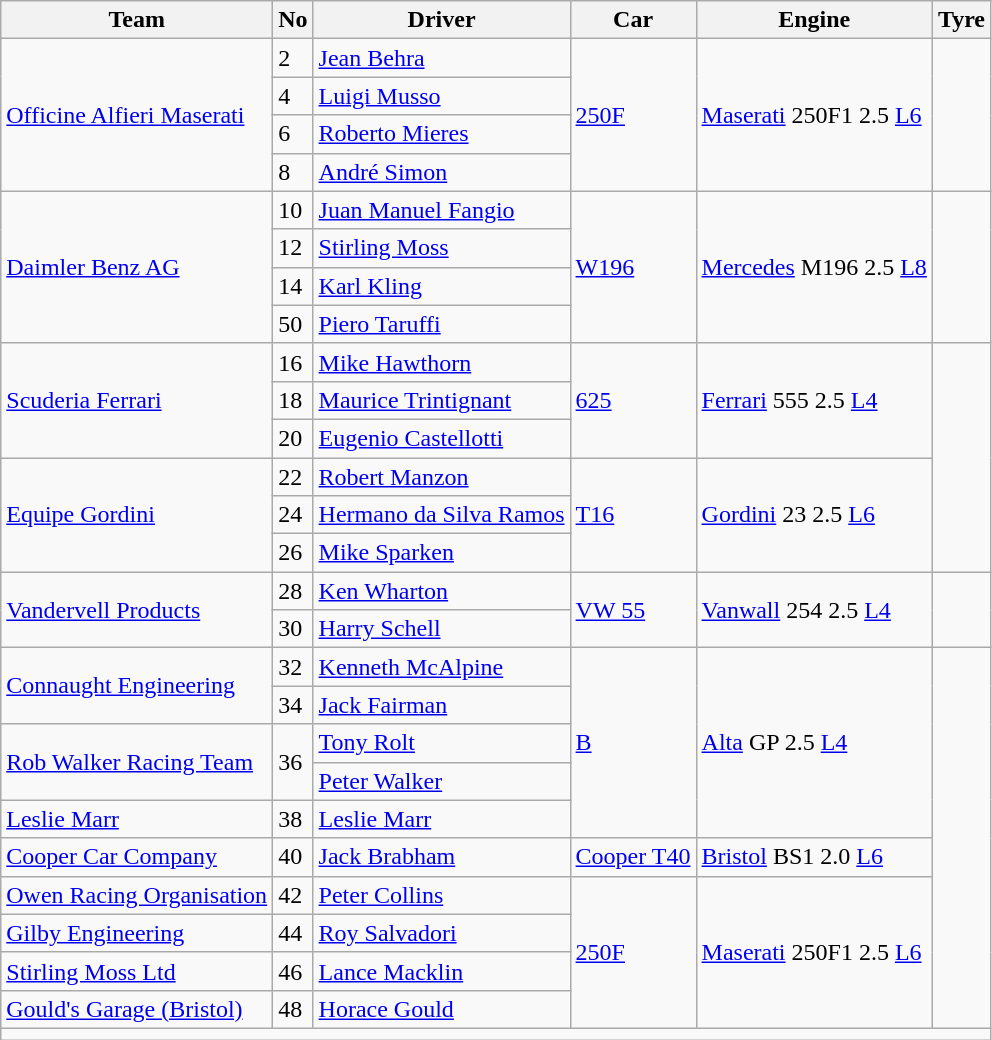<table class="wikitable">
<tr>
<th>Team</th>
<th>No</th>
<th>Driver</th>
<th>Car</th>
<th>Engine</th>
<th>Tyre</th>
</tr>
<tr>
<td rowspan="4"> <a href='#'>Officine Alfieri Maserati</a></td>
<td>2</td>
<td> <a href='#'>Jean Behra</a></td>
<td rowspan="4"><a href='#'>250F</a></td>
<td rowspan="4"><a href='#'>Maserati</a> 250F1 2.5 <a href='#'>L6</a></td>
<td rowspan="4"></td>
</tr>
<tr>
<td>4</td>
<td> <a href='#'>Luigi Musso</a></td>
</tr>
<tr>
<td>6</td>
<td> <a href='#'>Roberto Mieres</a></td>
</tr>
<tr>
<td>8</td>
<td> <a href='#'>André Simon</a></td>
</tr>
<tr>
<td rowspan="4"> <a href='#'>Daimler Benz AG</a></td>
<td>10</td>
<td> <a href='#'>Juan Manuel Fangio</a></td>
<td rowspan="4"><a href='#'>W196</a></td>
<td rowspan="4"><a href='#'>Mercedes</a> M196 2.5 <a href='#'>L8</a></td>
<td rowspan="4"></td>
</tr>
<tr>
<td>12</td>
<td> <a href='#'>Stirling Moss</a></td>
</tr>
<tr>
<td>14</td>
<td> <a href='#'>Karl Kling</a></td>
</tr>
<tr>
<td>50</td>
<td> <a href='#'>Piero Taruffi</a></td>
</tr>
<tr>
<td rowspan="3"> <a href='#'>Scuderia Ferrari</a></td>
<td>16</td>
<td> <a href='#'>Mike Hawthorn</a></td>
<td rowspan="3"><a href='#'>625</a></td>
<td rowspan="3"><a href='#'>Ferrari</a> 555 2.5 <a href='#'>L4</a></td>
<td rowspan="6"></td>
</tr>
<tr>
<td>18</td>
<td> <a href='#'>Maurice Trintignant</a></td>
</tr>
<tr>
<td>20</td>
<td> <a href='#'>Eugenio Castellotti</a></td>
</tr>
<tr>
<td rowspan="3"> <a href='#'>Equipe Gordini</a></td>
<td>22</td>
<td> <a href='#'>Robert Manzon</a></td>
<td rowspan="3"><a href='#'>T16</a></td>
<td rowspan="3"><a href='#'>Gordini</a> 23 2.5 <a href='#'>L6</a></td>
</tr>
<tr>
<td>24</td>
<td> <a href='#'>Hermano da Silva Ramos</a></td>
</tr>
<tr>
<td>26</td>
<td> <a href='#'>Mike Sparken</a></td>
</tr>
<tr>
<td rowspan="2"> <a href='#'>Vandervell Products</a></td>
<td>28</td>
<td> <a href='#'>Ken Wharton</a></td>
<td rowspan="2"><a href='#'>VW 55</a></td>
<td rowspan="2"><a href='#'>Vanwall</a> 254 2.5 <a href='#'>L4</a></td>
<td rowspan="2"></td>
</tr>
<tr>
<td>30</td>
<td> <a href='#'>Harry Schell</a></td>
</tr>
<tr>
<td rowspan="2"> <a href='#'>Connaught Engineering</a></td>
<td>32</td>
<td> <a href='#'>Kenneth McAlpine</a></td>
<td rowspan="5"><a href='#'>B</a></td>
<td rowspan="5"><a href='#'>Alta</a> GP 2.5 <a href='#'>L4</a></td>
<td rowspan="10"></td>
</tr>
<tr>
<td>34</td>
<td> <a href='#'>Jack Fairman</a></td>
</tr>
<tr>
<td rowspan="2"> <a href='#'>Rob Walker Racing Team</a></td>
<td rowspan="2">36</td>
<td> <a href='#'>Tony Rolt</a></td>
</tr>
<tr>
<td> <a href='#'>Peter Walker</a></td>
</tr>
<tr>
<td> <a href='#'>Leslie Marr</a></td>
<td>38</td>
<td> <a href='#'>Leslie Marr</a></td>
</tr>
<tr>
<td> <a href='#'>Cooper Car Company</a></td>
<td>40</td>
<td> <a href='#'>Jack Brabham</a></td>
<td><a href='#'>Cooper T40</a></td>
<td><a href='#'>Bristol</a> BS1 2.0 <a href='#'>L6</a></td>
</tr>
<tr>
<td> <a href='#'>Owen Racing Organisation</a></td>
<td>42</td>
<td> <a href='#'>Peter Collins</a></td>
<td rowspan="4"><a href='#'>250F</a></td>
<td rowspan="4"><a href='#'>Maserati</a> 250F1 2.5 <a href='#'>L6</a></td>
</tr>
<tr>
<td> <a href='#'>Gilby Engineering</a></td>
<td>44</td>
<td> <a href='#'>Roy Salvadori</a></td>
</tr>
<tr>
<td> <a href='#'>Stirling Moss Ltd</a></td>
<td>46</td>
<td> <a href='#'>Lance Macklin</a></td>
</tr>
<tr>
<td> <a href='#'>Gould's Garage (Bristol)</a></td>
<td>48</td>
<td> <a href='#'>Horace Gould</a></td>
</tr>
<tr>
<td colspan=6></td>
</tr>
</table>
